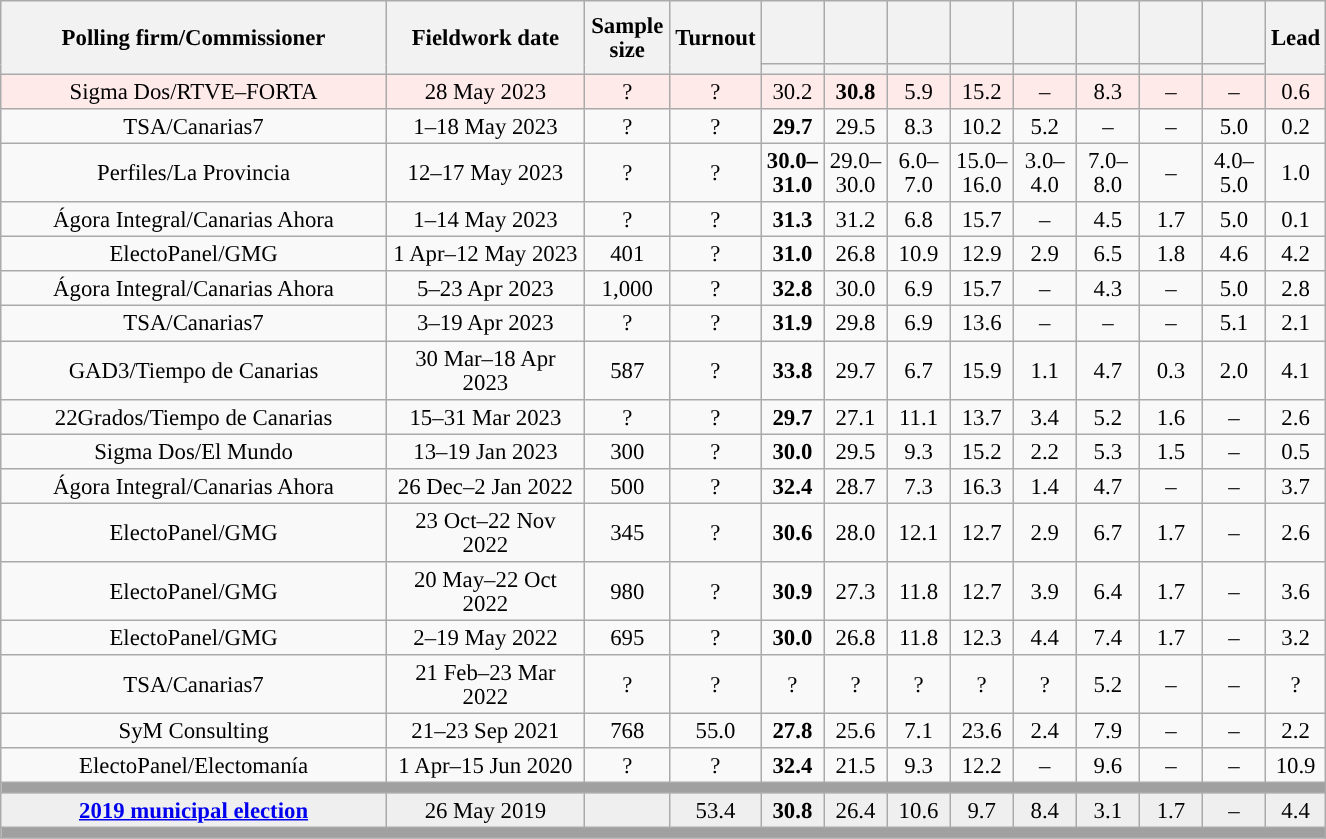<table class="wikitable collapsible collapsed" style="text-align:center; font-size:95%; line-height:16px;">
<tr style="height:42px;">
<th style="width:250px;" rowspan="2">Polling firm/Commissioner</th>
<th style="width:125px;" rowspan="2">Fieldwork date</th>
<th style="width:50px;" rowspan="2">Sample size</th>
<th style="width:45px;" rowspan="2">Turnout</th>
<th style="width:35px;"></th>
<th style="width:35px;"></th>
<th style="width:35px;"></th>
<th style="width:35px;"></th>
<th style="width:35px;"></th>
<th style="width:35px;"></th>
<th style="width:35px;"></th>
<th style="width:35px;"></th>
<th style="width:30px;" rowspan="2">Lead</th>
</tr>
<tr>
<th style="color:inherit;background:"></th>
<th style="color:inherit;background:"></th>
<th style="color:inherit;background:"></th>
<th style="color:inherit;background:"></th>
<th style="color:inherit;background:"></th>
<th style="color:inherit;background:"></th>
<th style="color:inherit;background:"></th>
<th style="color:inherit;background:"></th>
</tr>
<tr style="background:#FFEAEA;">
<td>Sigma Dos/RTVE–FORTA</td>
<td>28 May 2023</td>
<td>?</td>
<td>?</td>
<td>30.2<br></td>
<td><strong>30.8</strong><br></td>
<td>5.9<br></td>
<td>15.2<br></td>
<td>–</td>
<td>8.3<br></td>
<td>–</td>
<td>–</td>
<td style="background:">0.6</td>
</tr>
<tr>
<td>TSA/Canarias7</td>
<td>1–18 May 2023</td>
<td>?</td>
<td>?</td>
<td><strong>29.7</strong><br></td>
<td>29.5<br></td>
<td>8.3<br></td>
<td>10.2<br></td>
<td>5.2<br></td>
<td>–</td>
<td>–</td>
<td>5.0<br></td>
<td style="background:">0.2</td>
</tr>
<tr>
<td>Perfiles/La Provincia</td>
<td>12–17 May 2023</td>
<td>?</td>
<td>?</td>
<td><strong>30.0–<br>31.0</strong><br></td>
<td>29.0–<br>30.0<br></td>
<td>6.0–<br>7.0<br></td>
<td>15.0–<br>16.0<br></td>
<td>3.0–<br>4.0<br></td>
<td>7.0–<br>8.0<br></td>
<td>–</td>
<td>4.0–<br>5.0<br></td>
<td style="background:">1.0</td>
</tr>
<tr>
<td>Ágora Integral/Canarias Ahora</td>
<td>1–14 May 2023</td>
<td>?</td>
<td>?</td>
<td><strong>31.3</strong><br></td>
<td>31.2<br></td>
<td>6.8<br></td>
<td>15.7<br></td>
<td>–</td>
<td>4.5<br></td>
<td>1.7<br></td>
<td>5.0<br></td>
<td style="background:">0.1</td>
</tr>
<tr>
<td>ElectoPanel/GMG</td>
<td>1 Apr–12 May 2023</td>
<td>401</td>
<td>?</td>
<td><strong>31.0</strong><br></td>
<td>26.8<br></td>
<td>10.9<br></td>
<td>12.9<br></td>
<td>2.9<br></td>
<td>6.5<br></td>
<td>1.8<br></td>
<td>4.6<br></td>
<td style="background:">4.2</td>
</tr>
<tr>
<td>Ágora Integral/Canarias Ahora</td>
<td>5–23 Apr 2023</td>
<td>1,000</td>
<td>?</td>
<td><strong>32.8</strong><br></td>
<td>30.0<br></td>
<td>6.9<br></td>
<td>15.7<br></td>
<td>–</td>
<td>4.3<br></td>
<td>–</td>
<td>5.0<br></td>
<td style="background:">2.8</td>
</tr>
<tr>
<td>TSA/Canarias7</td>
<td>3–19 Apr 2023</td>
<td>?</td>
<td>?</td>
<td><strong>31.9</strong><br></td>
<td>29.8<br></td>
<td>6.9<br></td>
<td>13.6<br></td>
<td>–</td>
<td>–</td>
<td>–</td>
<td>5.1<br></td>
<td style="background:">2.1</td>
</tr>
<tr>
<td>GAD3/Tiempo de Canarias</td>
<td>30 Mar–18 Apr 2023</td>
<td>587</td>
<td>?</td>
<td><strong>33.8</strong><br></td>
<td>29.7<br></td>
<td>6.7<br></td>
<td>15.9<br></td>
<td>1.1<br></td>
<td>4.7<br></td>
<td>0.3<br></td>
<td>2.0<br></td>
<td style="background:">4.1</td>
</tr>
<tr>
<td>22Grados/Tiempo de Canarias</td>
<td>15–31 Mar 2023</td>
<td>?</td>
<td>?</td>
<td><strong>29.7</strong><br></td>
<td>27.1<br></td>
<td>11.1<br></td>
<td>13.7<br></td>
<td>3.4<br></td>
<td>5.2<br></td>
<td>1.6<br></td>
<td>–</td>
<td style="background:">2.6</td>
</tr>
<tr>
<td>Sigma Dos/El Mundo</td>
<td>13–19 Jan 2023</td>
<td>300</td>
<td>?</td>
<td><strong>30.0</strong><br></td>
<td>29.5<br></td>
<td>9.3<br></td>
<td>15.2<br></td>
<td>2.2<br></td>
<td>5.3<br></td>
<td>1.5<br></td>
<td>–</td>
<td style="background:">0.5</td>
</tr>
<tr>
<td>Ágora Integral/Canarias Ahora</td>
<td>26 Dec–2 Jan 2022</td>
<td>500</td>
<td>?</td>
<td><strong>32.4</strong><br></td>
<td>28.7<br></td>
<td>7.3<br></td>
<td>16.3<br></td>
<td>1.4<br></td>
<td>4.7<br></td>
<td>–</td>
<td>–</td>
<td style="background:">3.7</td>
</tr>
<tr>
<td>ElectoPanel/GMG</td>
<td>23 Oct–22 Nov 2022</td>
<td>345</td>
<td>?</td>
<td><strong>30.6</strong><br></td>
<td>28.0<br></td>
<td>12.1<br></td>
<td>12.7<br></td>
<td>2.9<br></td>
<td>6.7<br></td>
<td>1.7<br></td>
<td>–</td>
<td style="background:">2.6</td>
</tr>
<tr>
<td>ElectoPanel/GMG</td>
<td>20 May–22 Oct 2022</td>
<td>980</td>
<td>?</td>
<td><strong>30.9</strong><br></td>
<td>27.3<br></td>
<td>11.8<br></td>
<td>12.7<br></td>
<td>3.9<br></td>
<td>6.4<br></td>
<td>1.7<br></td>
<td>–</td>
<td style="background:">3.6</td>
</tr>
<tr>
<td>ElectoPanel/GMG</td>
<td>2–19 May 2022</td>
<td>695</td>
<td>?</td>
<td><strong>30.0</strong><br></td>
<td>26.8<br></td>
<td>11.8<br></td>
<td>12.3<br></td>
<td>4.4<br></td>
<td>7.4<br></td>
<td>1.7<br></td>
<td>–</td>
<td style="background:">3.2</td>
</tr>
<tr>
<td>TSA/Canarias7</td>
<td>21 Feb–23 Mar 2022</td>
<td>?</td>
<td>?</td>
<td>?<br></td>
<td>?<br></td>
<td>?<br></td>
<td>?<br></td>
<td>?<br></td>
<td>5.2<br></td>
<td>–</td>
<td>–</td>
<td style="background:">?</td>
</tr>
<tr>
<td>SyM Consulting</td>
<td>21–23 Sep 2021</td>
<td>768</td>
<td>55.0</td>
<td><strong>27.8</strong><br></td>
<td>25.6<br></td>
<td>7.1<br></td>
<td>23.6<br></td>
<td>2.4<br></td>
<td>7.9<br></td>
<td>–</td>
<td>–</td>
<td style="background:">2.2</td>
</tr>
<tr>
<td>ElectoPanel/Electomanía</td>
<td>1 Apr–15 Jun 2020</td>
<td>?</td>
<td>?</td>
<td><strong>32.4</strong><br></td>
<td>21.5<br></td>
<td>9.3<br></td>
<td>12.2<br></td>
<td>–</td>
<td>9.6<br></td>
<td>–</td>
<td>–</td>
<td style="background:">10.9</td>
</tr>
<tr>
<td colspan="13" style="background:#A0A0A0"></td>
</tr>
<tr style="background:#EFEFEF;">
<td><strong><a href='#'>2019 municipal election</a></strong></td>
<td>26 May 2019</td>
<td></td>
<td>53.4</td>
<td><strong>30.8</strong><br></td>
<td>26.4<br></td>
<td>10.6<br></td>
<td>9.7<br></td>
<td>8.4<br></td>
<td>3.1<br></td>
<td>1.7<br></td>
<td>–</td>
<td style="background:">4.4</td>
</tr>
<tr>
<td colspan="13" style="background:#A0A0A0"></td>
</tr>
</table>
